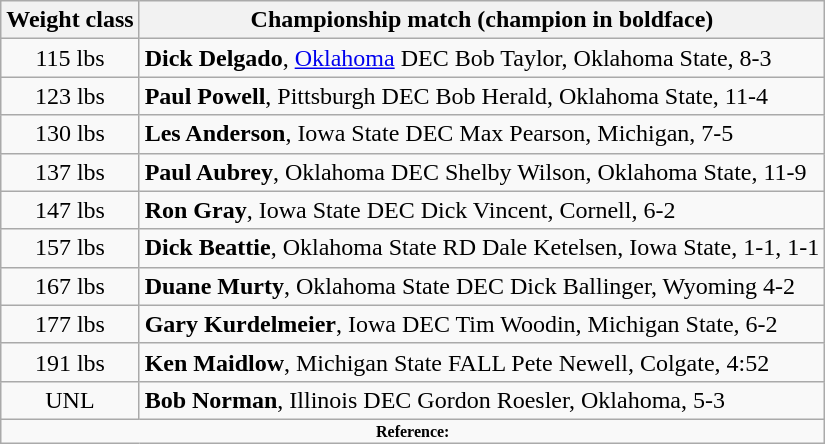<table class="wikitable" style="text-align:center">
<tr>
<th>Weight class</th>
<th>Championship match (champion in boldface)</th>
</tr>
<tr>
<td>115 lbs</td>
<td align="left"><strong>Dick Delgado</strong>, <a href='#'>Oklahoma</a> DEC Bob Taylor, Oklahoma State, 8-3</td>
</tr>
<tr>
<td>123 lbs</td>
<td align="left"><strong>Paul Powell</strong>, Pittsburgh DEC Bob Herald, Oklahoma State, 11-4</td>
</tr>
<tr>
<td>130 lbs</td>
<td align="left"><strong>Les Anderson</strong>, Iowa State DEC Max Pearson, Michigan, 7-5</td>
</tr>
<tr>
<td>137 lbs</td>
<td align="left"><strong>Paul Aubrey</strong>, Oklahoma DEC Shelby Wilson, Oklahoma State, 11-9</td>
</tr>
<tr>
<td>147 lbs</td>
<td align="left"><strong>Ron Gray</strong>, Iowa State DEC Dick Vincent, Cornell, 6-2</td>
</tr>
<tr>
<td>157 lbs</td>
<td align="left"><strong>Dick Beattie</strong>, Oklahoma State RD Dale Ketelsen, Iowa State, 1-1, 1-1</td>
</tr>
<tr>
<td>167 lbs</td>
<td align="left"><strong>Duane Murty</strong>, Oklahoma State DEC Dick Ballinger, Wyoming 4-2</td>
</tr>
<tr>
<td>177 lbs</td>
<td align="left"><strong>Gary Kurdelmeier</strong>, Iowa DEC Tim Woodin, Michigan State, 6-2</td>
</tr>
<tr>
<td>191 lbs</td>
<td align="left"><strong>Ken Maidlow</strong>, Michigan State FALL Pete Newell, Colgate, 4:52</td>
</tr>
<tr>
<td>UNL</td>
<td align="left"><strong>Bob Norman</strong>, Illinois DEC Gordon Roesler, Oklahoma, 5-3</td>
</tr>
<tr>
<td colspan="2" style="font-size:8pt; text-align:center;"><strong>Reference:</strong></td>
</tr>
</table>
